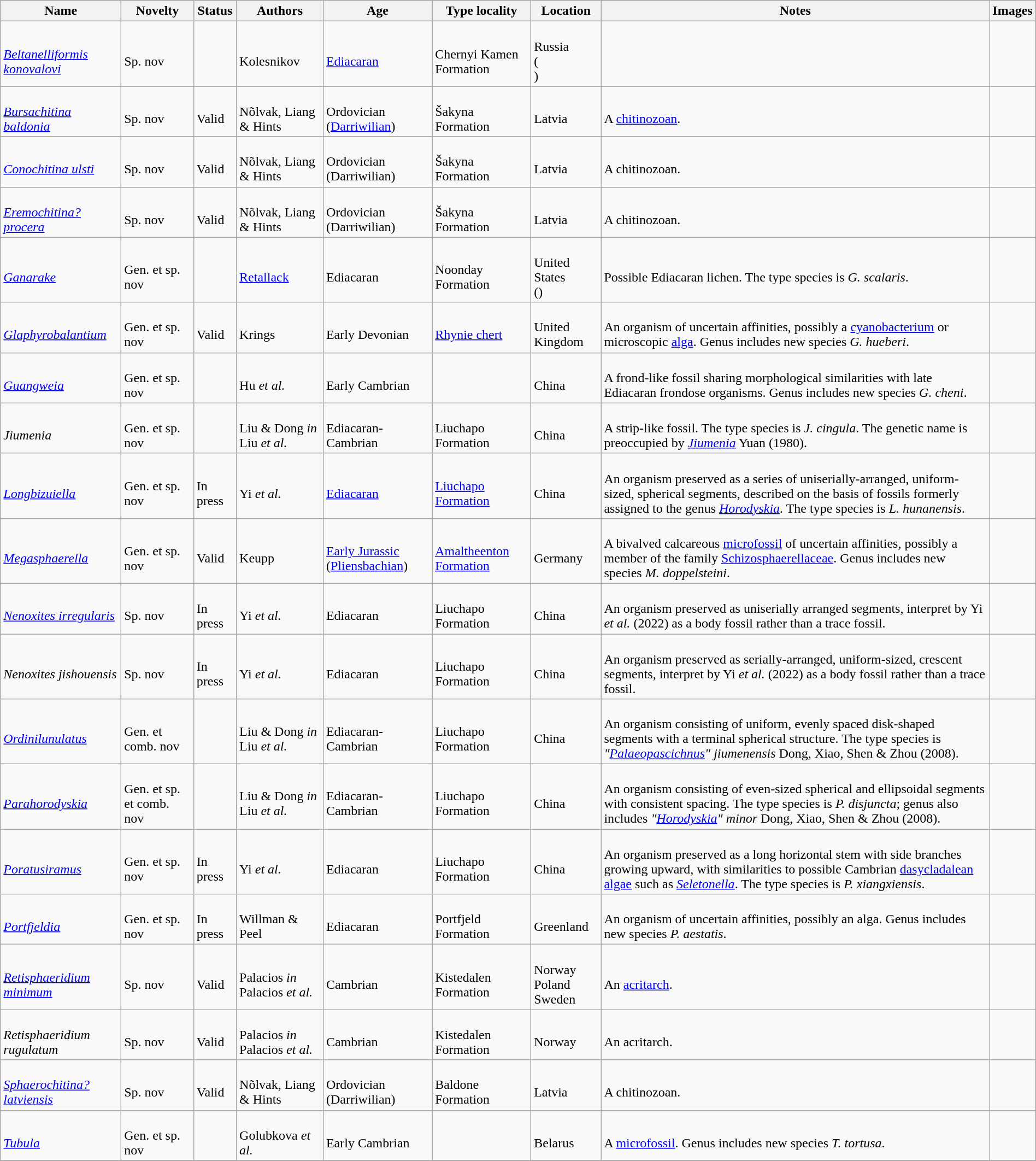<table class="wikitable sortable" align="center" width="100%">
<tr>
<th>Name</th>
<th>Novelty</th>
<th>Status</th>
<th>Authors</th>
<th>Age</th>
<th>Type locality</th>
<th>Location</th>
<th>Notes</th>
<th>Images</th>
</tr>
<tr>
<td><br><em><a href='#'>Beltanelliformis konovalovi</a></em></td>
<td><br>Sp. nov</td>
<td></td>
<td><br>Kolesnikov</td>
<td><br><a href='#'>Ediacaran</a></td>
<td><br>Chernyi Kamen Formation</td>
<td><br>Russia<br>(<br>)</td>
<td></td>
<td></td>
</tr>
<tr>
<td><br><em><a href='#'>Bursachitina baldonia</a></em></td>
<td><br>Sp. nov</td>
<td><br>Valid</td>
<td><br>Nõlvak, Liang & Hints</td>
<td><br>Ordovician (<a href='#'>Darriwilian</a>)</td>
<td><br>Šakyna Formation</td>
<td><br>Latvia</td>
<td><br>A <a href='#'>chitinozoan</a>.</td>
<td></td>
</tr>
<tr>
<td><br><em><a href='#'>Conochitina ulsti</a></em></td>
<td><br>Sp. nov</td>
<td><br>Valid</td>
<td><br>Nõlvak, Liang & Hints</td>
<td><br>Ordovician (Darriwilian)</td>
<td><br>Šakyna Formation</td>
<td><br>Latvia</td>
<td><br>A chitinozoan.</td>
<td></td>
</tr>
<tr>
<td><br><em><a href='#'>Eremochitina? procera</a></em></td>
<td><br>Sp. nov</td>
<td><br>Valid</td>
<td><br>Nõlvak, Liang & Hints</td>
<td><br>Ordovician (Darriwilian)</td>
<td><br>Šakyna Formation</td>
<td><br>Latvia</td>
<td><br>A chitinozoan.</td>
<td></td>
</tr>
<tr>
<td><br><em><a href='#'>Ganarake</a></em></td>
<td><br>Gen. et sp. nov</td>
<td></td>
<td><br><a href='#'>Retallack</a></td>
<td><br>Ediacaran</td>
<td><br>Noonday Formation</td>
<td><br>United States<br>()</td>
<td><br>Possible Ediacaran lichen. The type species is <em>G. scalaris</em>.</td>
<td></td>
</tr>
<tr>
<td><br><em><a href='#'>Glaphyrobalantium</a></em></td>
<td><br>Gen. et sp. nov</td>
<td><br>Valid</td>
<td><br>Krings</td>
<td><br>Early Devonian</td>
<td><br><a href='#'>Rhynie chert</a></td>
<td><br>United Kingdom</td>
<td><br>An organism of uncertain affinities, possibly a <a href='#'>cyanobacterium</a> or microscopic <a href='#'>alga</a>. Genus includes new species <em>G. hueberi</em>.</td>
<td></td>
</tr>
<tr>
<td><br><em><a href='#'>Guangweia</a></em></td>
<td><br>Gen. et sp. nov</td>
<td></td>
<td><br>Hu <em>et al.</em></td>
<td><br>Early Cambrian</td>
<td></td>
<td><br>China</td>
<td><br>A frond-like fossil sharing morphological similarities with late Ediacaran frondose organisms. Genus includes new species <em>G. cheni</em>.</td>
<td></td>
</tr>
<tr>
<td><br><em>Jiumenia</em></td>
<td><br>Gen. et sp. nov</td>
<td></td>
<td><br>Liu & Dong <em>in</em> Liu <em>et al.</em></td>
<td><br>Ediacaran-Cambrian</td>
<td><br>Liuchapo Formation</td>
<td><br>China</td>
<td><br>A strip-like fossil. The type species is <em>J. cingula</em>. The genetic name is preoccupied by <em><a href='#'>Jiumenia</a></em> Yuan (1980).</td>
<td></td>
</tr>
<tr>
<td><br><em><a href='#'>Longbizuiella</a></em></td>
<td><br>Gen. et sp. nov</td>
<td><br>In press</td>
<td><br>Yi <em>et al.</em></td>
<td><br><a href='#'>Ediacaran</a></td>
<td><br><a href='#'>Liuchapo Formation</a></td>
<td><br>China</td>
<td><br>An organism preserved as a series of uniserially-arranged, uniform-sized, spherical segments, described on the basis of fossils formerly assigned to the genus <em><a href='#'>Horodyskia</a></em>. The type species is <em>L. hunanensis</em>.</td>
<td></td>
</tr>
<tr>
<td><br><em><a href='#'>Megasphaerella</a></em></td>
<td><br>Gen. et sp. nov</td>
<td><br>Valid</td>
<td><br>Keupp</td>
<td><br><a href='#'>Early Jurassic</a> (<a href='#'>Pliensbachian</a>)</td>
<td><br><a href='#'>Amaltheenton Formation</a></td>
<td><br>Germany</td>
<td><br>A bivalved calcareous <a href='#'>microfossil</a> of uncertain affinities, possibly a member of the family <a href='#'>Schizosphaerellaceae</a>. Genus includes new species <em>M. doppelsteini</em>.</td>
<td></td>
</tr>
<tr>
<td><br><em><a href='#'>Nenoxites irregularis</a></em></td>
<td><br>Sp. nov</td>
<td><br>In press</td>
<td><br>Yi <em>et al.</em></td>
<td><br>Ediacaran</td>
<td><br>Liuchapo Formation</td>
<td><br>China</td>
<td><br>An organism preserved as uniserially arranged segments, interpret by Yi <em>et al.</em> (2022) as a body fossil rather than a trace fossil.</td>
<td></td>
</tr>
<tr>
<td><br><em>Nenoxites jishouensis</em></td>
<td><br>Sp. nov</td>
<td><br>In press</td>
<td><br>Yi <em>et al.</em></td>
<td><br>Ediacaran</td>
<td><br>Liuchapo Formation</td>
<td><br>China</td>
<td><br>An organism preserved as serially-arranged, uniform-sized, crescent segments, interpret by Yi <em>et al.</em> (2022) as a body fossil rather than a trace fossil.</td>
<td></td>
</tr>
<tr>
<td><br><em><a href='#'>Ordinilunulatus</a></em></td>
<td><br>Gen. et comb. nov</td>
<td></td>
<td><br>Liu & Dong <em>in</em> Liu <em>et al.</em></td>
<td><br>Ediacaran-Cambrian</td>
<td><br>Liuchapo Formation</td>
<td><br>China</td>
<td><br>An organism consisting of uniform, evenly spaced disk-shaped segments with a terminal spherical structure. The type species is <em>"<a href='#'>Palaeopascichnus</a>" jiumenensis</em> Dong, Xiao, Shen & Zhou (2008).</td>
<td></td>
</tr>
<tr>
<td><br><em><a href='#'>Parahorodyskia</a></em></td>
<td><br>Gen. et sp. et comb. nov</td>
<td></td>
<td><br>Liu & Dong <em>in</em> Liu <em>et al.</em></td>
<td><br>Ediacaran-Cambrian</td>
<td><br>Liuchapo Formation</td>
<td><br>China</td>
<td><br>An organism consisting of even-sized spherical and ellipsoidal segments with consistent spacing. The type species is <em>P. disjuncta</em>; genus also includes <em>"<a href='#'>Horodyskia</a>" minor</em> Dong, Xiao, Shen & Zhou (2008).</td>
<td></td>
</tr>
<tr>
<td><br><em><a href='#'>Poratusiramus</a></em></td>
<td><br>Gen. et sp. nov</td>
<td><br>In press</td>
<td><br>Yi <em>et al.</em></td>
<td><br>Ediacaran</td>
<td><br>Liuchapo Formation</td>
<td><br>China</td>
<td><br>An organism preserved as a long horizontal stem with side branches growing upward, with similarities to possible Cambrian <a href='#'>dasycladalean</a> <a href='#'>algae</a> such as <em><a href='#'>Seletonella</a></em>. The type species is <em>P. xiangxiensis</em>.</td>
<td></td>
</tr>
<tr>
<td><br><em><a href='#'>Portfjeldia</a></em></td>
<td><br>Gen. et sp. nov</td>
<td><br>In press</td>
<td><br>Willman & Peel</td>
<td><br>Ediacaran</td>
<td><br>Portfjeld Formation</td>
<td><br>Greenland</td>
<td><br>An organism of uncertain affinities, possibly an alga. Genus includes new species <em>P. aestatis</em>.</td>
<td></td>
</tr>
<tr>
<td><br><em><a href='#'>Retisphaeridium minimum</a></em></td>
<td><br>Sp. nov</td>
<td><br>Valid</td>
<td><br>Palacios <em>in</em> Palacios <em>et al.</em></td>
<td><br>Cambrian</td>
<td><br>Kistedalen Formation</td>
<td><br>Norway<br>
Poland<br>
Sweden</td>
<td><br>An <a href='#'>acritarch</a>.</td>
<td></td>
</tr>
<tr>
<td><br><em>Retisphaeridium rugulatum</em></td>
<td><br>Sp. nov</td>
<td><br>Valid</td>
<td><br>Palacios <em>in</em> Palacios <em>et al.</em></td>
<td><br>Cambrian</td>
<td><br>Kistedalen Formation</td>
<td><br>Norway</td>
<td><br>An acritarch.</td>
<td></td>
</tr>
<tr>
<td><br><em><a href='#'>Sphaerochitina? latviensis</a></em></td>
<td><br>Sp. nov</td>
<td><br>Valid</td>
<td><br>Nõlvak, Liang & Hints</td>
<td><br>Ordovician (Darriwilian)</td>
<td><br>Baldone Formation</td>
<td><br>Latvia</td>
<td><br>A chitinozoan.</td>
<td></td>
</tr>
<tr>
<td><br><em><a href='#'>Tubula</a></em></td>
<td><br>Gen. et sp. nov</td>
<td></td>
<td><br>Golubkova <em>et al.</em></td>
<td><br>Early Cambrian</td>
<td></td>
<td><br>Belarus</td>
<td><br>A <a href='#'>microfossil</a>. Genus includes new species <em>T. tortusa</em>.</td>
<td></td>
</tr>
<tr>
</tr>
</table>
